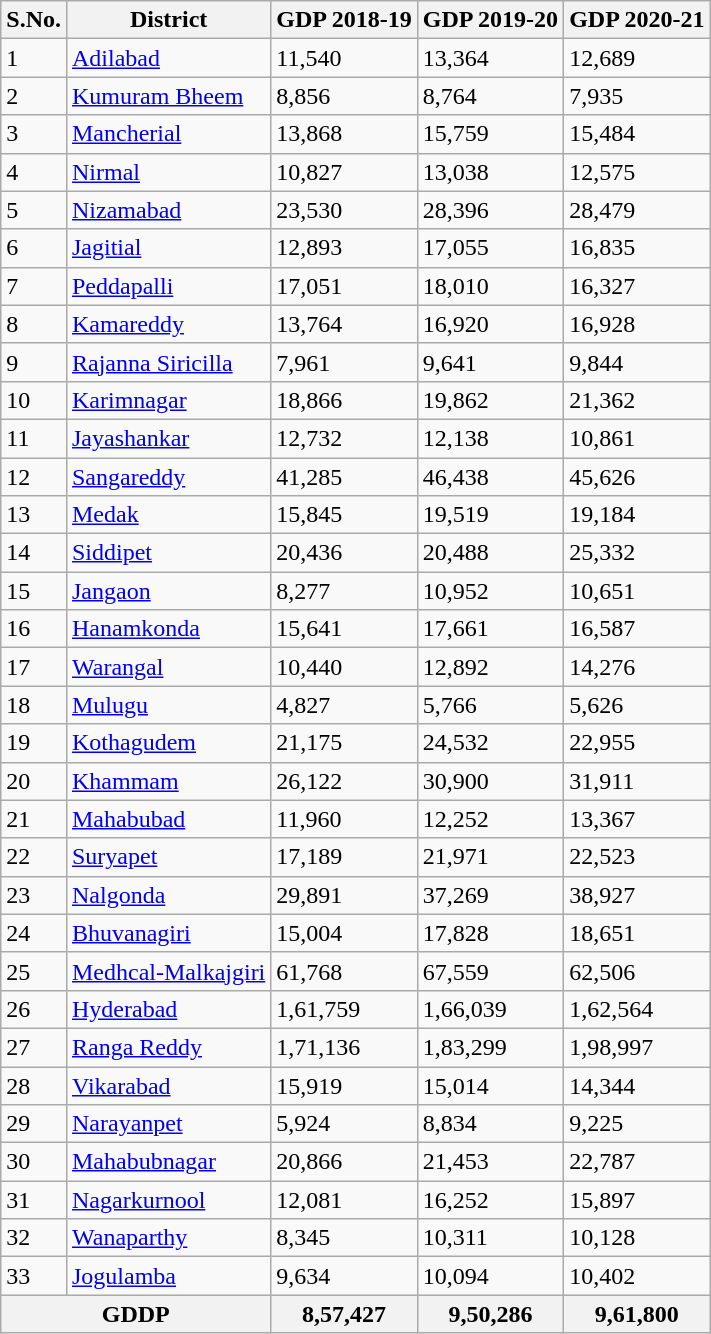<table class="wikitable sortable">
<tr>
<th>S.No.</th>
<th>District</th>
<th>GDP 2018-19</th>
<th>GDP 2019-20</th>
<th>GDP 2020-21</th>
</tr>
<tr>
<td>1</td>
<td><a href='#'>Adilabad</a></td>
<td>11,540</td>
<td>13,364</td>
<td>12,689</td>
</tr>
<tr>
<td>2</td>
<td><a href='#'>Kumuram Bheem</a></td>
<td>8,856</td>
<td>8,764</td>
<td>7,935</td>
</tr>
<tr>
<td>3</td>
<td><a href='#'>Mancherial</a></td>
<td>13,868</td>
<td>15,759</td>
<td>15,484</td>
</tr>
<tr>
<td>4</td>
<td><a href='#'>Nirmal</a></td>
<td>10,827</td>
<td>13,038</td>
<td>12,575</td>
</tr>
<tr>
<td>5</td>
<td><a href='#'>Nizamabad</a></td>
<td>23,530</td>
<td>28,396</td>
<td>28,479</td>
</tr>
<tr>
<td>6</td>
<td><a href='#'>Jagitial</a></td>
<td>12,893</td>
<td>17,055</td>
<td>16,835</td>
</tr>
<tr>
<td>7</td>
<td><a href='#'>Peddapalli</a></td>
<td>17,051</td>
<td>18,010</td>
<td>16,327</td>
</tr>
<tr>
<td>8</td>
<td><a href='#'>Kamareddy</a></td>
<td>13,764</td>
<td>16,920</td>
<td>16,928</td>
</tr>
<tr>
<td>9</td>
<td><a href='#'>Rajanna Siricilla</a></td>
<td>7,961</td>
<td>9,641</td>
<td>9,844</td>
</tr>
<tr>
<td>10</td>
<td><a href='#'>Karimnagar</a></td>
<td>18,866</td>
<td>19,862</td>
<td>21,362</td>
</tr>
<tr>
<td>11</td>
<td><a href='#'>Jayashankar</a></td>
<td>12,732</td>
<td>12,138</td>
<td>10,861</td>
</tr>
<tr>
<td>12</td>
<td><a href='#'>Sangareddy</a></td>
<td>41,285</td>
<td>46,438</td>
<td>45,626</td>
</tr>
<tr>
<td>13</td>
<td><a href='#'>Medak</a></td>
<td>15,845</td>
<td>19,519</td>
<td>19,184</td>
</tr>
<tr>
<td>14</td>
<td><a href='#'>Siddipet</a></td>
<td>20,436</td>
<td>20,488</td>
<td>25,332</td>
</tr>
<tr>
<td>15</td>
<td><a href='#'>Jangaon</a></td>
<td>8,277</td>
<td>10,952</td>
<td>10,651</td>
</tr>
<tr>
<td>16</td>
<td><a href='#'>Hanamkonda</a></td>
<td>15,641</td>
<td>17,661</td>
<td>16,587</td>
</tr>
<tr>
<td>17</td>
<td><a href='#'>Warangal</a></td>
<td>10,440</td>
<td>12,892</td>
<td>14,276</td>
</tr>
<tr>
<td>18</td>
<td><a href='#'>Mulugu</a></td>
<td>4,827</td>
<td>5,766</td>
<td>5,626</td>
</tr>
<tr>
<td>19</td>
<td><a href='#'>Kothagudem</a></td>
<td>21,175</td>
<td>24,532</td>
<td>22,955</td>
</tr>
<tr>
<td>20</td>
<td><a href='#'>Khammam</a></td>
<td>26,122</td>
<td>30,900</td>
<td>31,911</td>
</tr>
<tr>
<td>21</td>
<td><a href='#'>Mahabubad</a></td>
<td>11,960</td>
<td>12,252</td>
<td>13,367</td>
</tr>
<tr>
<td>22</td>
<td><a href='#'>Suryapet</a></td>
<td>17,189</td>
<td>21,971</td>
<td>22,523</td>
</tr>
<tr>
<td>23</td>
<td><a href='#'>Nalgonda</a></td>
<td>29,891</td>
<td>37,269</td>
<td>38,927</td>
</tr>
<tr>
<td>24</td>
<td><a href='#'>Bhuvanagiri</a></td>
<td>15,004</td>
<td>17,828</td>
<td>18,651</td>
</tr>
<tr>
<td>25</td>
<td><a href='#'>Medhcal-Malkajgiri</a></td>
<td>61,768</td>
<td>67,559</td>
<td>62,506</td>
</tr>
<tr>
<td>26</td>
<td><a href='#'>Hyderabad</a></td>
<td>1,61,759</td>
<td>1,66,039</td>
<td>1,62,564</td>
</tr>
<tr>
<td>27</td>
<td><a href='#'>Ranga Reddy</a></td>
<td>1,71,136</td>
<td>1,83,299</td>
<td>1,98,997</td>
</tr>
<tr>
<td>28</td>
<td><a href='#'>Vikarabad</a></td>
<td>15,919</td>
<td>15,014</td>
<td>14,344</td>
</tr>
<tr>
<td>29</td>
<td><a href='#'>Narayanpet</a></td>
<td>5,924</td>
<td>8,834</td>
<td>9,225</td>
</tr>
<tr>
<td>30</td>
<td><a href='#'>Mahabubnagar</a></td>
<td>20,866</td>
<td>21,453</td>
<td>22,787</td>
</tr>
<tr>
<td>31</td>
<td><a href='#'>Nagarkurnool</a></td>
<td>12,081</td>
<td>16,252</td>
<td>15,897</td>
</tr>
<tr>
<td>32</td>
<td><a href='#'>Wanaparthy</a></td>
<td>8,345</td>
<td>10,311</td>
<td>10,128</td>
</tr>
<tr>
<td>33</td>
<td><a href='#'>Jogulamba</a></td>
<td>9,634</td>
<td>10,094</td>
<td>10,402</td>
</tr>
<tr>
<th colspan="2"><strong>GDDP</strong></th>
<th><strong>8,57,427</strong></th>
<th><strong>9,50,286</strong></th>
<th><strong>9,61,800</strong></th>
</tr>
</table>
